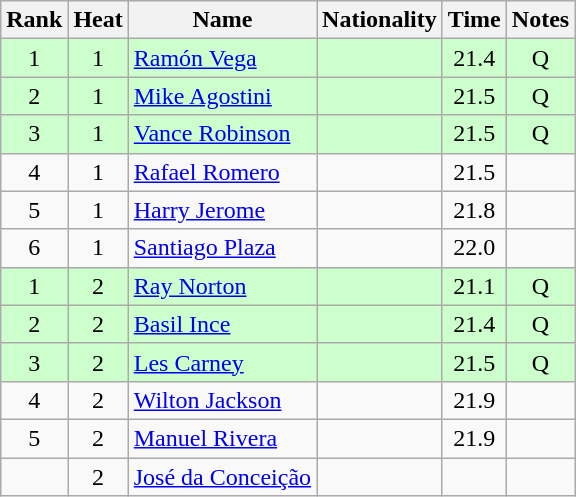<table class="wikitable sortable" style="text-align:center">
<tr>
<th>Rank</th>
<th>Heat</th>
<th>Name</th>
<th>Nationality</th>
<th>Time</th>
<th>Notes</th>
</tr>
<tr bgcolor=ccffcc>
<td>1</td>
<td>1</td>
<td align=left><a href='#'>Ramón Vega</a></td>
<td align=left></td>
<td>21.4</td>
<td>Q</td>
</tr>
<tr bgcolor=ccffcc>
<td>2</td>
<td>1</td>
<td align=left><a href='#'>Mike Agostini</a></td>
<td align=left></td>
<td>21.5</td>
<td>Q</td>
</tr>
<tr bgcolor=ccffcc>
<td>3</td>
<td>1</td>
<td align=left><a href='#'>Vance Robinson</a></td>
<td align=left></td>
<td>21.5</td>
<td>Q</td>
</tr>
<tr>
<td>4</td>
<td>1</td>
<td align=left><a href='#'>Rafael Romero</a></td>
<td align=left></td>
<td>21.5</td>
<td></td>
</tr>
<tr>
<td>5</td>
<td>1</td>
<td align=left><a href='#'>Harry Jerome</a></td>
<td align=left></td>
<td>21.8</td>
<td></td>
</tr>
<tr>
<td>6</td>
<td>1</td>
<td align=left><a href='#'>Santiago Plaza</a></td>
<td align=left></td>
<td>22.0</td>
<td></td>
</tr>
<tr bgcolor=ccffcc>
<td>1</td>
<td>2</td>
<td align=left><a href='#'>Ray Norton</a></td>
<td align=left></td>
<td>21.1</td>
<td>Q</td>
</tr>
<tr bgcolor=ccffcc>
<td>2</td>
<td>2</td>
<td align=left><a href='#'>Basil Ince</a></td>
<td align=left></td>
<td>21.4</td>
<td>Q</td>
</tr>
<tr bgcolor=ccffcc>
<td>3</td>
<td>2</td>
<td align=left><a href='#'>Les Carney</a></td>
<td align=left></td>
<td>21.5</td>
<td>Q</td>
</tr>
<tr>
<td>4</td>
<td>2</td>
<td align=left><a href='#'>Wilton Jackson</a></td>
<td align=left></td>
<td>21.9</td>
<td></td>
</tr>
<tr>
<td>5</td>
<td>2</td>
<td align=left><a href='#'>Manuel Rivera</a></td>
<td align=left></td>
<td>21.9</td>
<td></td>
</tr>
<tr>
<td></td>
<td>2</td>
<td align=left><a href='#'>José da Conceição</a></td>
<td align=left></td>
<td></td>
<td></td>
</tr>
</table>
